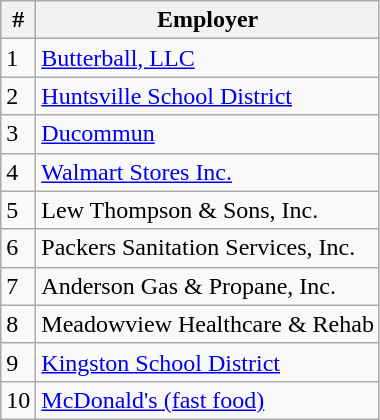<table class="wikitable">
<tr>
<th>#</th>
<th>Employer</th>
</tr>
<tr>
<td>1</td>
<td><a href='#'>Butterball, LLC</a></td>
</tr>
<tr>
<td>2</td>
<td><a href='#'>Huntsville School District</a></td>
</tr>
<tr>
<td>3</td>
<td><a href='#'>Ducommun</a></td>
</tr>
<tr>
<td>4</td>
<td><a href='#'>Walmart Stores Inc.</a></td>
</tr>
<tr>
<td>5</td>
<td>Lew Thompson & Sons, Inc.</td>
</tr>
<tr>
<td>6</td>
<td>Packers Sanitation Services, Inc.</td>
</tr>
<tr>
<td>7</td>
<td>Anderson Gas & Propane, Inc.</td>
</tr>
<tr>
<td>8</td>
<td>Meadowview Healthcare & Rehab</td>
</tr>
<tr>
<td>9</td>
<td><a href='#'>Kingston School District</a></td>
</tr>
<tr>
<td>10</td>
<td><a href='#'>McDonald's (fast food)</a></td>
</tr>
</table>
